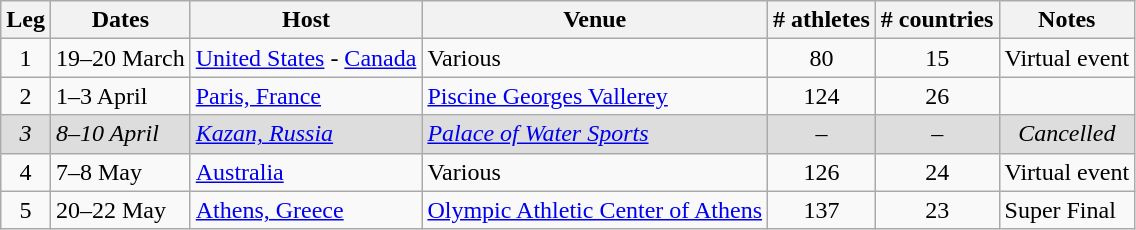<table class=wikitable>
<tr>
<th>Leg</th>
<th>Dates</th>
<th>Host</th>
<th>Venue</th>
<th># athletes</th>
<th># countries</th>
<th>Notes</th>
</tr>
<tr>
<td align=center>1</td>
<td>19–20 March</td>
<td> <a href='#'>United States</a> -  <a href='#'>Canada</a></td>
<td>Various</td>
<td style="text-align:center;">80</td>
<td style="text-align:center;">15</td>
<td>Virtual event</td>
</tr>
<tr>
<td align=center>2</td>
<td>1–3 April</td>
<td> <a href='#'>Paris, France</a></td>
<td><a href='#'>Piscine Georges Vallerey</a></td>
<td style="text-align:center;">124</td>
<td style="text-align:center;">26</td>
<td></td>
</tr>
<tr>
<td bgcolor="#DDDDDD" align=center><em>3</em></td>
<td bgcolor="#DDDDDD"><em>8–10 April</em></td>
<td bgcolor="#DDDDDD"><em> <a href='#'>Kazan, Russia</a></em></td>
<td bgcolor="#DDDDDD"><em><a href='#'>Palace of Water Sports</a></em></td>
<td bgcolor="#DDDDDD" style="text-align:center;">–</td>
<td bgcolor="#DDDDDD" style="text-align:center;">–</td>
<td bgcolor="#DDDDDD"  align="center"><em>Cancelled</em></td>
</tr>
<tr>
<td align=center>4</td>
<td>7–8 May</td>
<td> <a href='#'>Australia</a></td>
<td>Various</td>
<td style="text-align:center;">126</td>
<td style="text-align:center;">24</td>
<td>Virtual event</td>
</tr>
<tr>
<td align=center>5</td>
<td>20–22 May</td>
<td> <a href='#'>Athens, Greece</a></td>
<td><a href='#'>Olympic Athletic Center of Athens</a></td>
<td style="text-align:center;">137</td>
<td style="text-align:center;">23</td>
<td>Super Final</td>
</tr>
</table>
